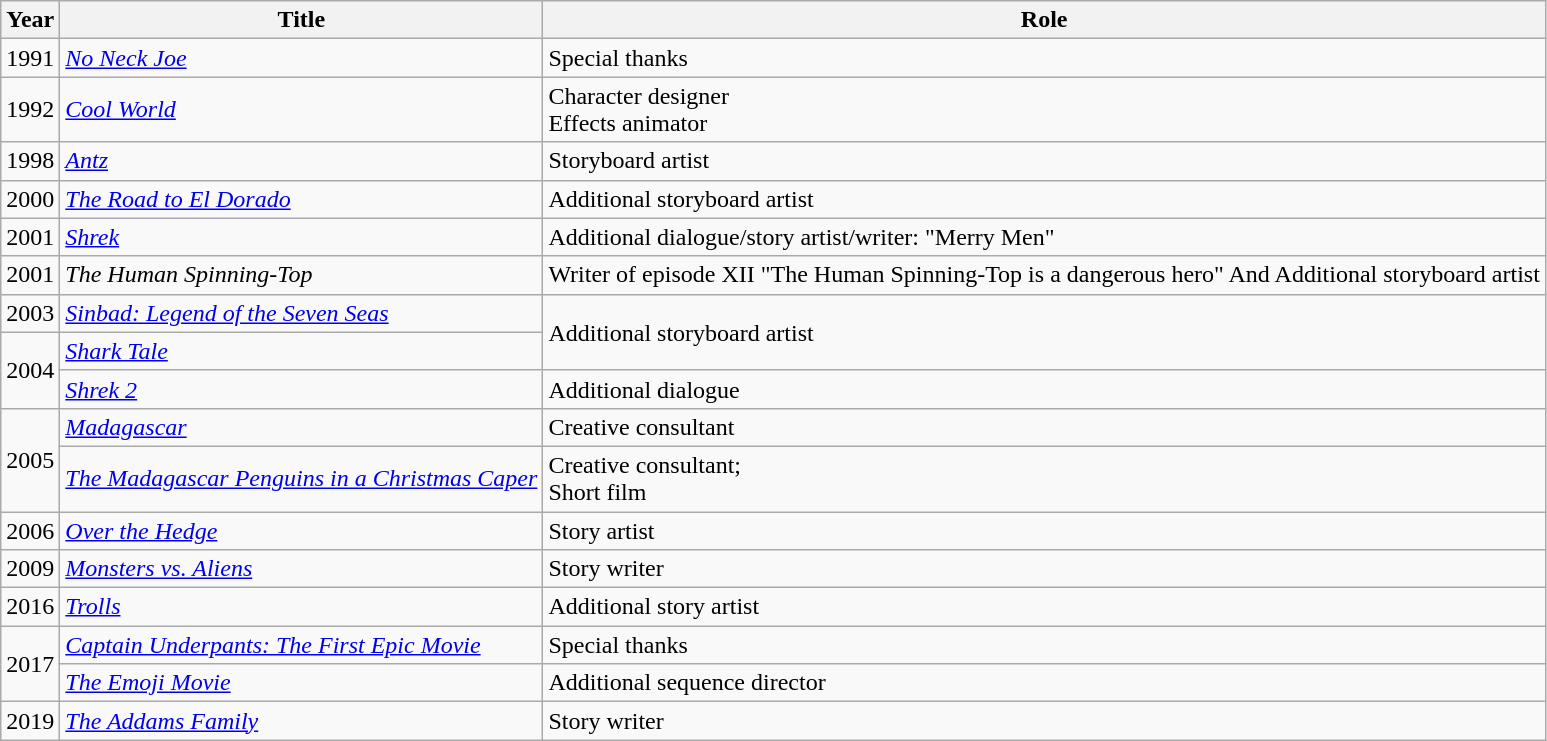<table class="wikitable">
<tr>
<th>Year</th>
<th>Title</th>
<th>Role</th>
</tr>
<tr>
<td>1991</td>
<td><em><a href='#'>No Neck Joe</a></em></td>
<td>Special thanks</td>
</tr>
<tr>
<td>1992</td>
<td><em><a href='#'>Cool World</a></em></td>
<td>Character designer<br>Effects animator</td>
</tr>
<tr>
<td>1998</td>
<td><em><a href='#'>Antz</a></em></td>
<td>Storyboard artist</td>
</tr>
<tr>
<td>2000</td>
<td><em><a href='#'>The Road to El Dorado</a></em></td>
<td>Additional storyboard artist</td>
</tr>
<tr>
<td>2001</td>
<td><em><a href='#'>Shrek</a></em></td>
<td>Additional dialogue/story artist/writer: "Merry Men"</td>
</tr>
<tr>
<td>2001</td>
<td><em>The Human Spinning-Top</em></td>
<td>Writer of episode XII "The Human Spinning-Top is a dangerous hero" And Additional storyboard artist</td>
</tr>
<tr>
<td>2003</td>
<td><em><a href='#'>Sinbad: Legend of the Seven Seas</a></em></td>
<td rowspan=2>Additional storyboard artist</td>
</tr>
<tr>
<td rowspan="2">2004</td>
<td><em><a href='#'>Shark Tale</a></em></td>
</tr>
<tr>
<td><em><a href='#'>Shrek 2</a></em></td>
<td>Additional dialogue</td>
</tr>
<tr>
<td rowspan="2">2005</td>
<td><em><a href='#'>Madagascar</a></em></td>
<td>Creative consultant</td>
</tr>
<tr>
<td><em><a href='#'>The Madagascar Penguins in a Christmas Caper</a></em></td>
<td>Creative consultant;<br>Short film</td>
</tr>
<tr>
<td>2006</td>
<td><em><a href='#'>Over the Hedge</a></em></td>
<td>Story artist</td>
</tr>
<tr>
<td>2009</td>
<td><em><a href='#'>Monsters vs. Aliens</a></em></td>
<td>Story writer</td>
</tr>
<tr>
<td>2016</td>
<td><em><a href='#'>Trolls</a></em></td>
<td>Additional story artist</td>
</tr>
<tr>
<td rowspan=2>2017</td>
<td><em><a href='#'>Captain Underpants: The First Epic Movie</a></em></td>
<td>Special thanks</td>
</tr>
<tr>
<td><em><a href='#'>The Emoji Movie</a></em></td>
<td>Additional sequence director</td>
</tr>
<tr>
<td>2019</td>
<td><em><a href='#'>The Addams Family</a></em></td>
<td>Story writer</td>
</tr>
</table>
